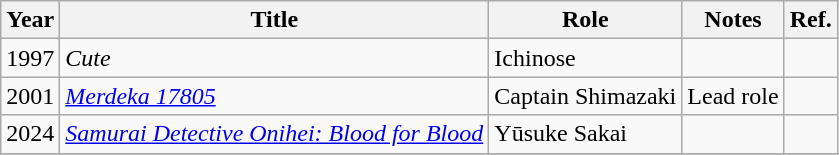<table class="wikitable">
<tr>
<th>Year</th>
<th>Title</th>
<th>Role</th>
<th>Notes</th>
<th>Ref.</th>
</tr>
<tr>
<td>1997</td>
<td><em>Cute</em></td>
<td>Ichinose</td>
<td></td>
<td></td>
</tr>
<tr>
<td>2001</td>
<td><em><a href='#'>Merdeka 17805</a></em></td>
<td>Captain Shimazaki</td>
<td>Lead role</td>
<td></td>
</tr>
<tr>
<td>2024</td>
<td><em><a href='#'>Samurai Detective Onihei: Blood for Blood</a></em></td>
<td>Yūsuke Sakai</td>
<td></td>
<td></td>
</tr>
<tr>
</tr>
</table>
